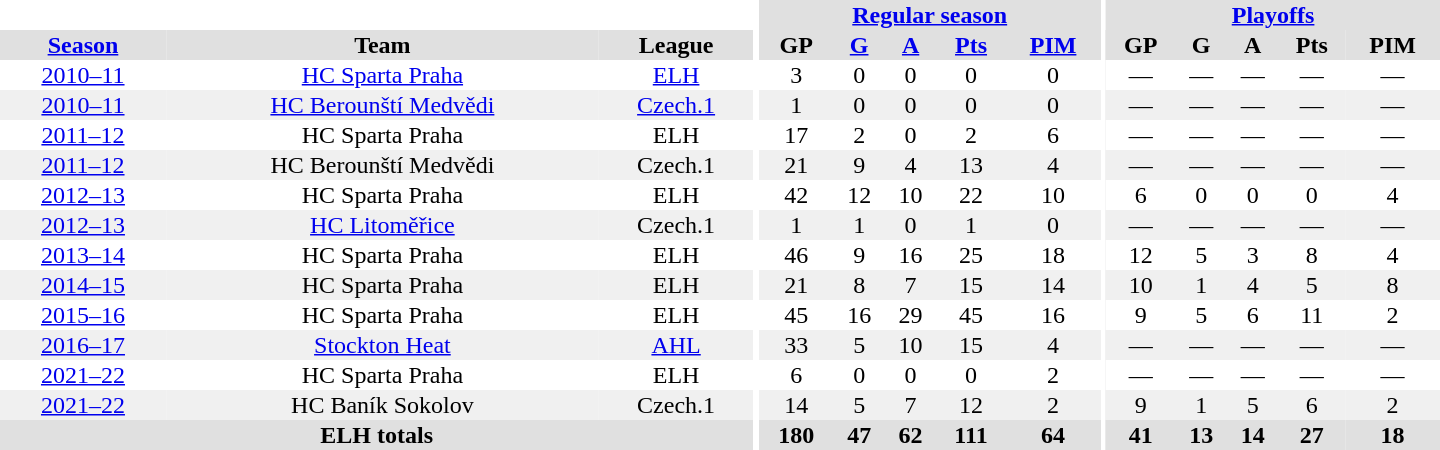<table border="0" cellpadding="1" cellspacing="0" style="text-align:center; width:60em">
<tr bgcolor="#e0e0e0">
<th colspan="3" bgcolor="#ffffff"></th>
<th rowspan="99" bgcolor="#ffffff"></th>
<th colspan="5"><a href='#'>Regular season</a></th>
<th rowspan="99" bgcolor="#ffffff"></th>
<th colspan="5"><a href='#'>Playoffs</a></th>
</tr>
<tr bgcolor="#e0e0e0">
<th><a href='#'>Season</a></th>
<th>Team</th>
<th>League</th>
<th>GP</th>
<th><a href='#'>G</a></th>
<th><a href='#'>A</a></th>
<th><a href='#'>Pts</a></th>
<th><a href='#'>PIM</a></th>
<th>GP</th>
<th>G</th>
<th>A</th>
<th>Pts</th>
<th>PIM</th>
</tr>
<tr>
<td><a href='#'>2010–11</a></td>
<td><a href='#'>HC Sparta Praha</a></td>
<td><a href='#'>ELH</a></td>
<td>3</td>
<td>0</td>
<td>0</td>
<td>0</td>
<td>0</td>
<td>—</td>
<td>—</td>
<td>—</td>
<td>—</td>
<td>—</td>
</tr>
<tr bgcolor="#f0f0f0">
<td><a href='#'>2010–11</a></td>
<td><a href='#'>HC Berounští Medvědi</a></td>
<td><a href='#'>Czech.1</a></td>
<td>1</td>
<td>0</td>
<td>0</td>
<td>0</td>
<td>0</td>
<td>—</td>
<td>—</td>
<td>—</td>
<td>—</td>
<td>—</td>
</tr>
<tr>
<td><a href='#'>2011–12</a></td>
<td>HC Sparta Praha</td>
<td>ELH</td>
<td>17</td>
<td>2</td>
<td>0</td>
<td>2</td>
<td>6</td>
<td>—</td>
<td>—</td>
<td>—</td>
<td>—</td>
<td>—</td>
</tr>
<tr bgcolor="#f0f0f0">
<td><a href='#'>2011–12</a></td>
<td>HC Berounští Medvědi</td>
<td>Czech.1</td>
<td>21</td>
<td>9</td>
<td>4</td>
<td>13</td>
<td>4</td>
<td>—</td>
<td>—</td>
<td>—</td>
<td>—</td>
<td>—</td>
</tr>
<tr>
<td><a href='#'>2012–13</a></td>
<td>HC Sparta Praha</td>
<td>ELH</td>
<td>42</td>
<td>12</td>
<td>10</td>
<td>22</td>
<td>10</td>
<td>6</td>
<td>0</td>
<td>0</td>
<td>0</td>
<td>4</td>
</tr>
<tr bgcolor="#f0f0f0">
<td><a href='#'>2012–13</a></td>
<td><a href='#'>HC Litoměřice</a></td>
<td>Czech.1</td>
<td>1</td>
<td>1</td>
<td>0</td>
<td>1</td>
<td>0</td>
<td>—</td>
<td>—</td>
<td>—</td>
<td>—</td>
<td>—</td>
</tr>
<tr>
<td><a href='#'>2013–14</a></td>
<td>HC Sparta Praha</td>
<td>ELH</td>
<td>46</td>
<td>9</td>
<td>16</td>
<td>25</td>
<td>18</td>
<td>12</td>
<td>5</td>
<td>3</td>
<td>8</td>
<td>4</td>
</tr>
<tr bgcolor="#f0f0f0">
<td><a href='#'>2014–15</a></td>
<td>HC Sparta Praha</td>
<td>ELH</td>
<td>21</td>
<td>8</td>
<td>7</td>
<td>15</td>
<td>14</td>
<td>10</td>
<td>1</td>
<td>4</td>
<td>5</td>
<td>8</td>
</tr>
<tr>
<td><a href='#'>2015–16</a></td>
<td>HC Sparta Praha</td>
<td>ELH</td>
<td>45</td>
<td>16</td>
<td>29</td>
<td>45</td>
<td>16</td>
<td>9</td>
<td>5</td>
<td>6</td>
<td>11</td>
<td>2</td>
</tr>
<tr bgcolor="#f0f0f0">
<td><a href='#'>2016–17</a></td>
<td><a href='#'>Stockton Heat</a></td>
<td><a href='#'>AHL</a></td>
<td>33</td>
<td>5</td>
<td>10</td>
<td>15</td>
<td>4</td>
<td>—</td>
<td>—</td>
<td>—</td>
<td>—</td>
<td>—</td>
</tr>
<tr>
<td><a href='#'>2021–22</a></td>
<td>HC Sparta Praha</td>
<td>ELH</td>
<td>6</td>
<td>0</td>
<td>0</td>
<td>0</td>
<td>2</td>
<td>—</td>
<td>—</td>
<td>—</td>
<td>—</td>
<td>—</td>
</tr>
<tr bgcolor="#f0f0f0">
<td><a href='#'>2021–22</a></td>
<td>HC Baník Sokolov</td>
<td>Czech.1</td>
<td>14</td>
<td>5</td>
<td>7</td>
<td>12</td>
<td>2</td>
<td>9</td>
<td>1</td>
<td>5</td>
<td>6</td>
<td>2</td>
</tr>
<tr bgcolor="#e0e0e0">
<th colspan="3">ELH totals</th>
<th>180</th>
<th>47</th>
<th>62</th>
<th>111</th>
<th>64</th>
<th>41</th>
<th>13</th>
<th>14</th>
<th>27</th>
<th>18</th>
</tr>
</table>
